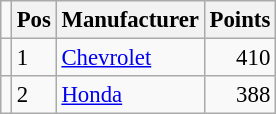<table class="wikitable" style="font-size: 95%;">
<tr>
<td></td>
<th>Pos</th>
<th>Manufacturer</th>
<th>Points</th>
</tr>
<tr>
<td align="left"></td>
<td>1</td>
<td> <a href='#'>Chevrolet</a></td>
<td align="right">410</td>
</tr>
<tr>
<td align="left"></td>
<td>2</td>
<td> <a href='#'>Honda</a></td>
<td align="right">388</td>
</tr>
</table>
